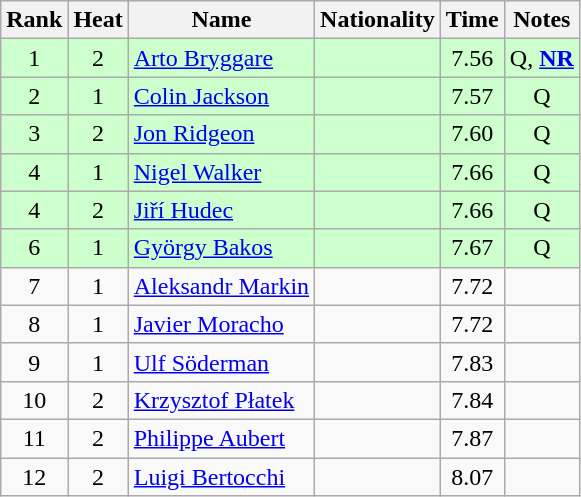<table class="wikitable sortable" style="text-align:center">
<tr>
<th>Rank</th>
<th>Heat</th>
<th>Name</th>
<th>Nationality</th>
<th>Time</th>
<th>Notes</th>
</tr>
<tr bgcolor=ccffcc>
<td>1</td>
<td>2</td>
<td align="left"><a href='#'>Arto Bryggare</a></td>
<td align=left></td>
<td>7.56</td>
<td>Q, <strong><a href='#'>NR</a></strong></td>
</tr>
<tr bgcolor=ccffcc>
<td>2</td>
<td>1</td>
<td align="left"><a href='#'>Colin Jackson</a></td>
<td align=left></td>
<td>7.57</td>
<td>Q</td>
</tr>
<tr bgcolor=ccffcc>
<td>3</td>
<td>2</td>
<td align="left"><a href='#'>Jon Ridgeon</a></td>
<td align=left></td>
<td>7.60</td>
<td>Q</td>
</tr>
<tr bgcolor=ccffcc>
<td>4</td>
<td>1</td>
<td align="left"><a href='#'>Nigel Walker</a></td>
<td align=left></td>
<td>7.66</td>
<td>Q</td>
</tr>
<tr bgcolor=ccffcc>
<td>4</td>
<td>2</td>
<td align="left"><a href='#'>Jiří Hudec</a></td>
<td align=left></td>
<td>7.66</td>
<td>Q</td>
</tr>
<tr bgcolor=ccffcc>
<td>6</td>
<td>1</td>
<td align="left"><a href='#'>György Bakos</a></td>
<td align=left></td>
<td>7.67</td>
<td>Q</td>
</tr>
<tr>
<td>7</td>
<td>1</td>
<td align="left"><a href='#'>Aleksandr Markin</a></td>
<td align=left></td>
<td>7.72</td>
<td></td>
</tr>
<tr>
<td>8</td>
<td>1</td>
<td align="left"><a href='#'>Javier Moracho</a></td>
<td align=left></td>
<td>7.72</td>
<td></td>
</tr>
<tr>
<td>9</td>
<td>1</td>
<td align="left"><a href='#'>Ulf Söderman</a></td>
<td align=left></td>
<td>7.83</td>
<td></td>
</tr>
<tr>
<td>10</td>
<td>2</td>
<td align="left"><a href='#'>Krzysztof Płatek</a></td>
<td align=left></td>
<td>7.84</td>
<td></td>
</tr>
<tr>
<td>11</td>
<td>2</td>
<td align="left"><a href='#'>Philippe Aubert</a></td>
<td align=left></td>
<td>7.87</td>
<td></td>
</tr>
<tr>
<td>12</td>
<td>2</td>
<td align="left"><a href='#'>Luigi Bertocchi</a></td>
<td align=left></td>
<td>8.07</td>
<td></td>
</tr>
</table>
